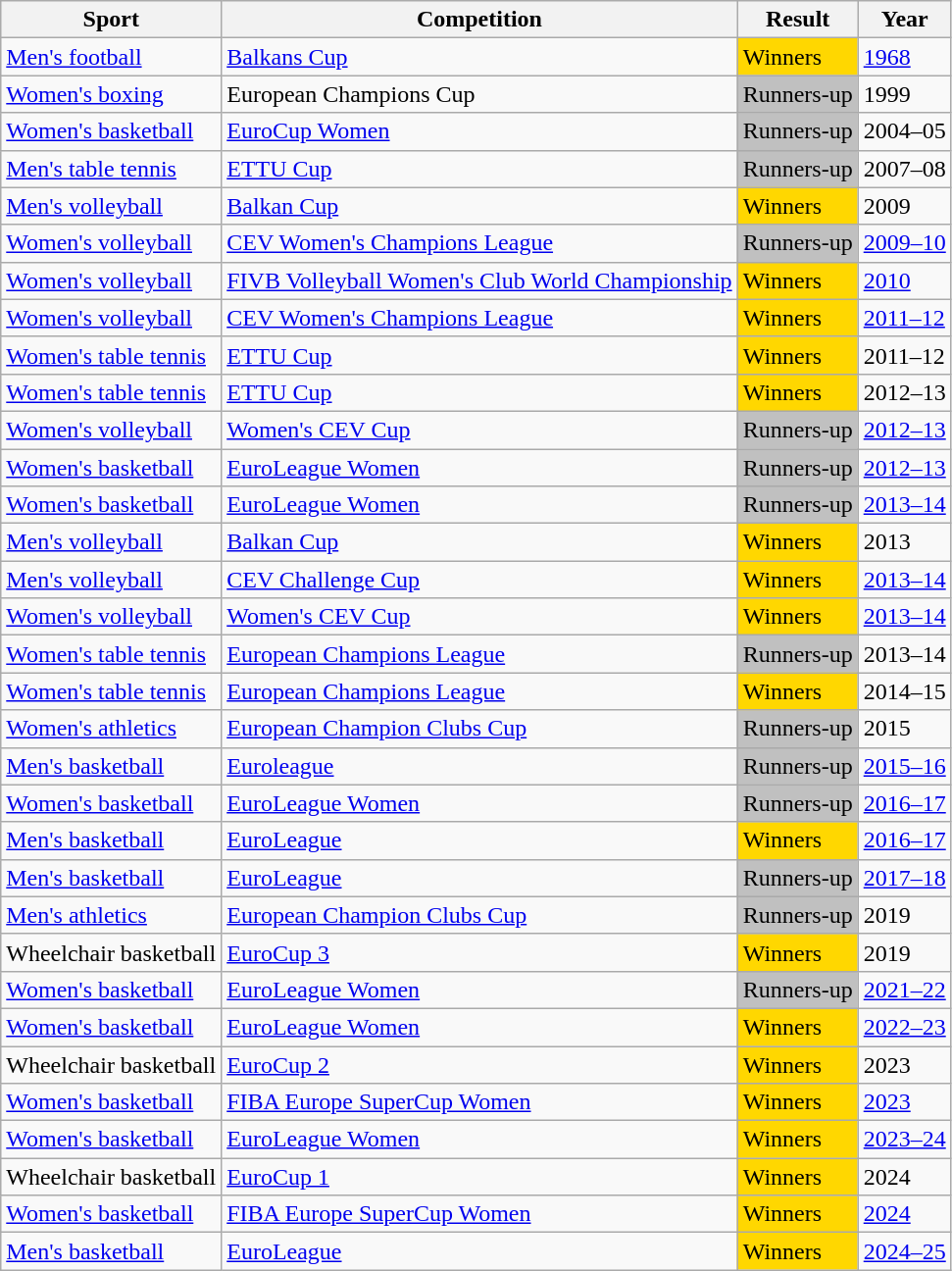<table class="wikitable">
<tr>
<th>Sport</th>
<th>Competition</th>
<th>Result</th>
<th>Year</th>
</tr>
<tr>
<td><a href='#'>Men's football</a></td>
<td><a href='#'>Balkans Cup</a></td>
<td bgcolor= gold>Winners</td>
<td><a href='#'>1968</a></td>
</tr>
<tr>
<td><a href='#'>Women's boxing</a></td>
<td>European Champions Cup</td>
<td bgcolor= silver>Runners-up</td>
<td>1999</td>
</tr>
<tr>
<td><a href='#'>Women's basketball</a></td>
<td><a href='#'>EuroCup Women</a></td>
<td bgcolor= silver>Runners-up</td>
<td>2004–05</td>
</tr>
<tr>
<td><a href='#'>Men's table tennis</a></td>
<td><a href='#'>ETTU Cup</a></td>
<td bgcolor= silver>Runners-up</td>
<td>2007–08</td>
</tr>
<tr>
<td><a href='#'>Men's volleyball</a></td>
<td><a href='#'>Balkan Cup</a></td>
<td bgcolor= gold>Winners</td>
<td>2009</td>
</tr>
<tr>
<td><a href='#'>Women's volleyball</a></td>
<td><a href='#'>CEV Women's Champions League</a></td>
<td bgcolor= silver>Runners-up</td>
<td><a href='#'>2009–10</a></td>
</tr>
<tr>
<td><a href='#'>Women's volleyball</a></td>
<td><a href='#'>FIVB Volleyball Women's Club World Championship</a></td>
<td bgcolor= gold>Winners</td>
<td><a href='#'>2010</a></td>
</tr>
<tr>
<td><a href='#'>Women's volleyball</a></td>
<td><a href='#'>CEV Women's Champions League</a></td>
<td bgcolor= gold>Winners</td>
<td><a href='#'>2011–12</a></td>
</tr>
<tr>
<td><a href='#'>Women's table tennis</a></td>
<td><a href='#'>ETTU Cup</a></td>
<td bgcolor= gold>Winners</td>
<td>2011–12</td>
</tr>
<tr>
<td><a href='#'>Women's table tennis</a></td>
<td><a href='#'>ETTU Cup</a></td>
<td bgcolor= gold>Winners</td>
<td>2012–13</td>
</tr>
<tr>
<td><a href='#'>Women's volleyball</a></td>
<td><a href='#'>Women's CEV Cup</a></td>
<td bgcolor= silver>Runners-up</td>
<td><a href='#'>2012–13</a></td>
</tr>
<tr>
<td><a href='#'>Women's basketball</a></td>
<td><a href='#'>EuroLeague Women</a></td>
<td bgcolor= silver>Runners-up</td>
<td><a href='#'>2012–13</a></td>
</tr>
<tr>
<td><a href='#'>Women's basketball</a></td>
<td><a href='#'>EuroLeague Women</a></td>
<td bgcolor= silver>Runners-up</td>
<td><a href='#'>2013–14</a></td>
</tr>
<tr>
<td><a href='#'>Men's volleyball</a></td>
<td><a href='#'>Balkan Cup</a></td>
<td bgcolor= gold>Winners</td>
<td>2013</td>
</tr>
<tr>
<td><a href='#'>Men's volleyball</a></td>
<td><a href='#'>CEV Challenge Cup</a></td>
<td bgcolor= gold>Winners</td>
<td><a href='#'>2013–14</a></td>
</tr>
<tr>
<td><a href='#'>Women's volleyball</a></td>
<td><a href='#'>Women's CEV Cup</a></td>
<td bgcolor= gold>Winners</td>
<td><a href='#'>2013–14</a></td>
</tr>
<tr>
<td><a href='#'>Women's table tennis</a></td>
<td><a href='#'>European Champions League</a></td>
<td bgcolor= silver>Runners-up</td>
<td>2013–14</td>
</tr>
<tr>
<td><a href='#'>Women's table tennis</a></td>
<td><a href='#'>European Champions League</a></td>
<td bgcolor= gold>Winners</td>
<td>2014–15</td>
</tr>
<tr>
<td><a href='#'>Women's athletics</a></td>
<td><a href='#'>European Champion Clubs Cup</a></td>
<td bgcolor= silver>Runners-up</td>
<td>2015</td>
</tr>
<tr>
<td><a href='#'>Men's basketball</a></td>
<td><a href='#'>Euroleague</a></td>
<td bgcolor= silver>Runners-up</td>
<td><a href='#'>2015–16</a></td>
</tr>
<tr>
<td><a href='#'>Women's basketball</a></td>
<td><a href='#'>EuroLeague Women</a></td>
<td bgcolor= silver>Runners-up</td>
<td><a href='#'>2016–17</a></td>
</tr>
<tr>
<td><a href='#'>Men's basketball</a></td>
<td><a href='#'>EuroLeague</a></td>
<td bgcolor= gold>Winners</td>
<td><a href='#'>2016–17</a></td>
</tr>
<tr>
<td><a href='#'>Men's basketball</a></td>
<td><a href='#'>EuroLeague</a></td>
<td bgcolor= silver>Runners-up</td>
<td><a href='#'>2017–18</a></td>
</tr>
<tr>
<td><a href='#'>Men's athletics</a></td>
<td><a href='#'>European Champion Clubs Cup</a></td>
<td bgcolor= silver>Runners-up</td>
<td>2019</td>
</tr>
<tr>
<td>Wheelchair basketball</td>
<td><a href='#'>EuroCup 3</a></td>
<td bgcolor= gold>Winners</td>
<td>2019</td>
</tr>
<tr>
<td><a href='#'>Women's basketball</a></td>
<td><a href='#'>EuroLeague Women</a></td>
<td bgcolor= silver>Runners-up</td>
<td><a href='#'>2021–22</a></td>
</tr>
<tr>
<td><a href='#'>Women's basketball</a></td>
<td><a href='#'>EuroLeague Women</a></td>
<td bgcolor= gold>Winners</td>
<td><a href='#'>2022–23</a></td>
</tr>
<tr>
<td>Wheelchair basketball</td>
<td><a href='#'>EuroCup 2</a></td>
<td bgcolor= gold>Winners</td>
<td>2023</td>
</tr>
<tr>
<td><a href='#'>Women's basketball</a></td>
<td><a href='#'>FIBA Europe SuperCup Women</a></td>
<td bgcolor= gold>Winners</td>
<td><a href='#'>2023</a></td>
</tr>
<tr>
<td><a href='#'>Women's basketball</a></td>
<td><a href='#'>EuroLeague Women</a></td>
<td bgcolor= gold>Winners</td>
<td><a href='#'>2023–24</a></td>
</tr>
<tr>
<td>Wheelchair basketball</td>
<td><a href='#'>EuroCup 1</a></td>
<td bgcolor= gold>Winners</td>
<td>2024</td>
</tr>
<tr>
<td><a href='#'>Women's basketball</a></td>
<td><a href='#'>FIBA Europe SuperCup Women</a></td>
<td bgcolor= gold>Winners</td>
<td><a href='#'>2024</a></td>
</tr>
<tr>
<td><a href='#'>Men's basketball</a></td>
<td><a href='#'>EuroLeague</a></td>
<td bgcolor= gold>Winners</td>
<td><a href='#'>2024–25</a></td>
</tr>
</table>
